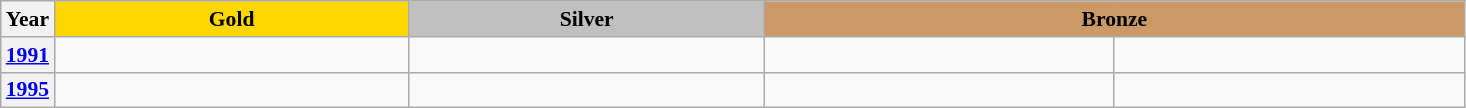<table class="wikitable" style="border-collapse: collapse; font-size: 90%;">
<tr align=center>
<th>Year</th>
<td bgcolor=gold width=230><strong>Gold</strong></td>
<td bgcolor=silver width=230><strong>Silver</strong></td>
<td bgcolor=cc9966 colspan=2 width=460><strong>Bronze</strong></td>
</tr>
<tr>
<th align=center><a href='#'>1991</a></th>
<td></td>
<td></td>
<td></td>
<td></td>
</tr>
<tr>
<th align=center><a href='#'>1995</a></th>
<td></td>
<td></td>
<td></td>
<td></td>
</tr>
</table>
